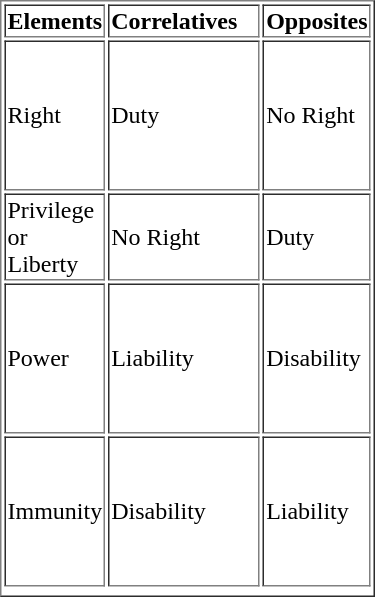<table style="width:250px; height:200px" border="1">
<tr>
<td><strong>Elements</strong></td>
<td><strong>Correlatives</strong></td>
<td><strong>Opposites</strong></td>
</tr>
<tr style="height:100px">
<td>Right</td>
<td style="width:250px">Duty</td>
<td>No Right</td>
</tr>
<tr>
<td>Privilege or Liberty</td>
<td>No Right</td>
<td>Duty</td>
</tr>
<tr style="height:100px">
<td>Power</td>
<td style="width:250px">Liability</td>
<td>Disability</td>
</tr>
<tr style="height:100px">
<td>Immunity</td>
<td style="width:250px">Disability</td>
<td>Liability</td>
</tr>
<tr>
</tr>
<tr>
</tr>
</table>
